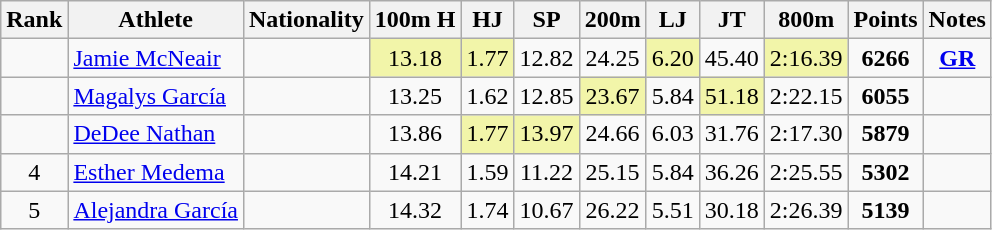<table class="wikitable sortable" style=" text-align:center;">
<tr>
<th>Rank</th>
<th>Athlete</th>
<th>Nationality</th>
<th>100m H</th>
<th>HJ</th>
<th>SP</th>
<th>200m</th>
<th>LJ</th>
<th>JT</th>
<th>800m</th>
<th>Points</th>
<th>Notes</th>
</tr>
<tr>
<td></td>
<td align=left><a href='#'>Jamie McNeair</a></td>
<td align=left></td>
<td bgcolor=#F2F5A9>13.18</td>
<td bgcolor=#F2F5A9>1.77</td>
<td>12.82</td>
<td>24.25</td>
<td bgcolor=#F2F5A9>6.20</td>
<td>45.40</td>
<td bgcolor=#F2F5A9>2:16.39</td>
<td><strong>6266</strong></td>
<td><strong><a href='#'>GR</a></strong></td>
</tr>
<tr>
<td></td>
<td align=left><a href='#'>Magalys García</a></td>
<td align=left></td>
<td>13.25</td>
<td>1.62</td>
<td>12.85</td>
<td bgcolor=#F2F5A9>23.67</td>
<td>5.84</td>
<td bgcolor=#F2F5A9>51.18</td>
<td>2:22.15</td>
<td><strong>6055</strong></td>
<td></td>
</tr>
<tr>
<td></td>
<td align=left><a href='#'>DeDee Nathan</a></td>
<td align=left></td>
<td>13.86</td>
<td bgcolor=#F2F5A9>1.77</td>
<td bgcolor=#F2F5A9>13.97</td>
<td>24.66</td>
<td>6.03</td>
<td>31.76</td>
<td>2:17.30</td>
<td><strong>5879</strong></td>
<td></td>
</tr>
<tr>
<td>4</td>
<td align=left><a href='#'>Esther Medema</a></td>
<td align=left></td>
<td>14.21</td>
<td>1.59</td>
<td>11.22</td>
<td>25.15</td>
<td>5.84</td>
<td>36.26</td>
<td>2:25.55</td>
<td><strong>5302</strong></td>
<td></td>
</tr>
<tr>
<td>5</td>
<td align=left><a href='#'>Alejandra García</a></td>
<td align=left></td>
<td>14.32</td>
<td>1.74</td>
<td>10.67</td>
<td>26.22</td>
<td>5.51</td>
<td>30.18</td>
<td>2:26.39</td>
<td><strong>5139</strong></td>
<td></td>
</tr>
</table>
